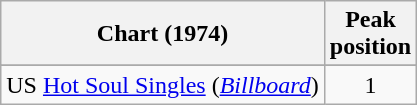<table class="wikitable sortable">
<tr>
<th>Chart (1974)</th>
<th>Peak<br>position</th>
</tr>
<tr>
</tr>
<tr>
<td scope="row">US <a href='#'>Hot Soul Singles</a> (<em><a href='#'>Billboard</a></em>)</td>
<td align="center">1</td>
</tr>
</table>
